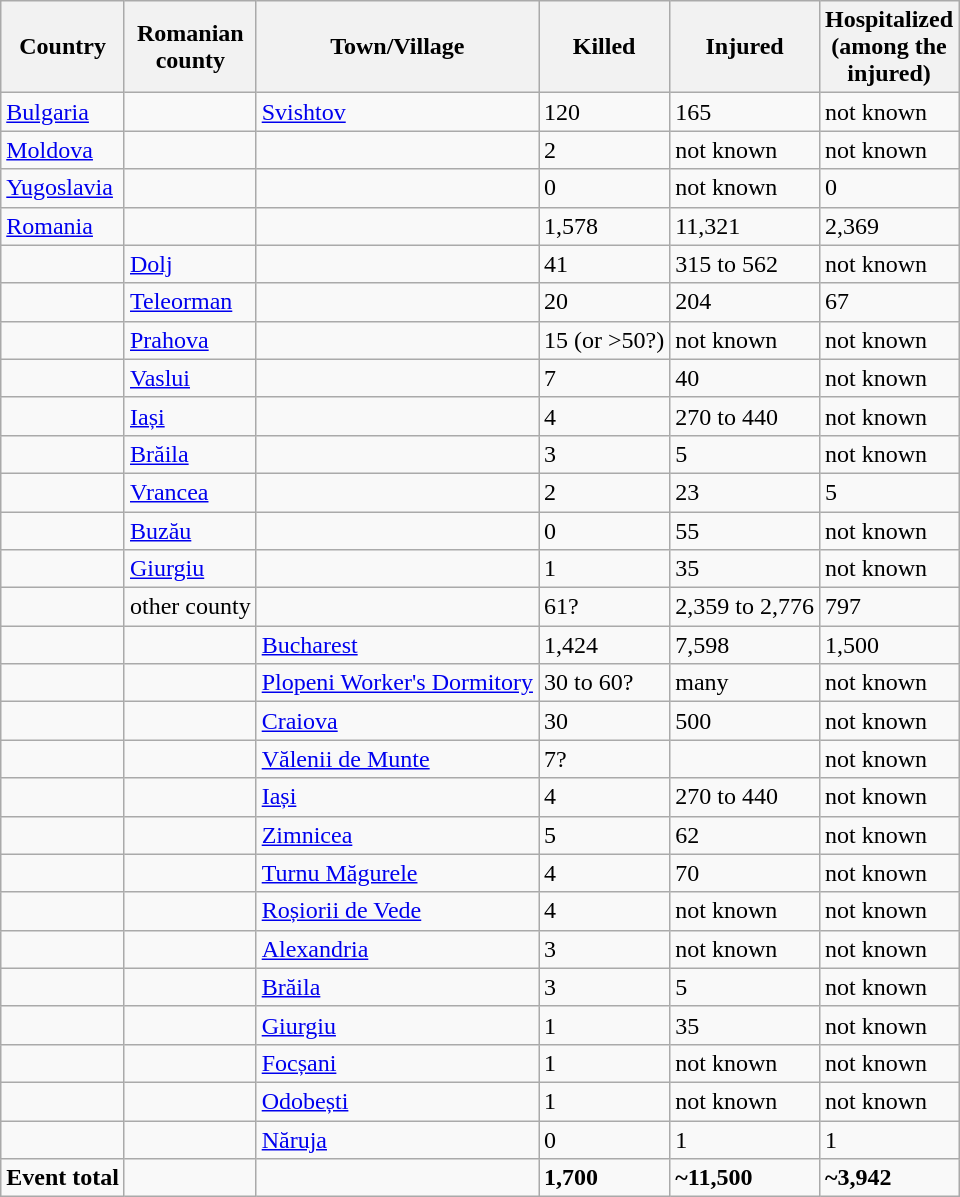<table class="wikitable">
<tr>
<th>Country</th>
<th>Romanian<br>county</th>
<th>Town/Village</th>
<th>Killed</th>
<th>Injured</th>
<th>Hospitalized<br>(among the<br>injured)</th>
</tr>
<tr>
<td><a href='#'>Bulgaria</a></td>
<td></td>
<td><a href='#'>Svishtov</a></td>
<td>120</td>
<td>165</td>
<td>not known</td>
</tr>
<tr>
<td><a href='#'>Moldova</a></td>
<td></td>
<td></td>
<td>2</td>
<td>not known</td>
<td>not known</td>
</tr>
<tr>
<td><a href='#'>Yugoslavia</a></td>
<td></td>
<td></td>
<td>0</td>
<td>not known</td>
<td>0</td>
</tr>
<tr>
<td><a href='#'>Romania</a></td>
<td></td>
<td></td>
<td>1,578</td>
<td>11,321</td>
<td>2,369</td>
</tr>
<tr>
<td></td>
<td><a href='#'>Dolj</a></td>
<td></td>
<td>41</td>
<td>315 to 562</td>
<td>not known</td>
</tr>
<tr>
<td></td>
<td><a href='#'>Teleorman</a></td>
<td></td>
<td>20</td>
<td>204</td>
<td>67</td>
</tr>
<tr>
<td></td>
<td><a href='#'>Prahova</a></td>
<td></td>
<td>15 (or >50?)</td>
<td>not known</td>
<td>not known</td>
</tr>
<tr>
<td></td>
<td><a href='#'>Vaslui</a></td>
<td></td>
<td>7</td>
<td>40</td>
<td>not known</td>
</tr>
<tr>
<td></td>
<td><a href='#'>Iași</a></td>
<td></td>
<td>4</td>
<td>270 to 440</td>
<td>not known</td>
</tr>
<tr>
<td></td>
<td><a href='#'>Brăila</a></td>
<td></td>
<td>3</td>
<td>5</td>
<td>not known</td>
</tr>
<tr>
<td></td>
<td><a href='#'>Vrancea</a></td>
<td></td>
<td>2</td>
<td>23</td>
<td>5</td>
</tr>
<tr>
<td></td>
<td><a href='#'>Buzău</a></td>
<td></td>
<td>0</td>
<td>55</td>
<td>not known</td>
</tr>
<tr>
<td></td>
<td><a href='#'>Giurgiu</a></td>
<td></td>
<td>1</td>
<td>35</td>
<td>not known</td>
</tr>
<tr>
<td></td>
<td>other county</td>
<td></td>
<td>61?</td>
<td>2,359 to 2,776</td>
<td>797</td>
</tr>
<tr>
<td></td>
<td></td>
<td><a href='#'>Bucharest</a></td>
<td>1,424</td>
<td>7,598</td>
<td>1,500</td>
</tr>
<tr>
<td></td>
<td></td>
<td><a href='#'>Plopeni Worker's Dormitory</a></td>
<td>30 to 60?</td>
<td>many</td>
<td>not known</td>
</tr>
<tr>
<td></td>
<td></td>
<td><a href='#'>Craiova</a></td>
<td>30</td>
<td>500</td>
<td>not known</td>
</tr>
<tr>
<td></td>
<td></td>
<td><a href='#'>Vălenii de Munte</a></td>
<td>7?</td>
<td></td>
<td>not known</td>
</tr>
<tr>
<td></td>
<td></td>
<td><a href='#'>Iași</a></td>
<td>4</td>
<td>270 to 440</td>
<td>not known</td>
</tr>
<tr>
<td></td>
<td></td>
<td><a href='#'>Zimnicea</a></td>
<td>5</td>
<td>62</td>
<td>not known</td>
</tr>
<tr>
<td></td>
<td></td>
<td><a href='#'>Turnu Măgurele</a></td>
<td>4</td>
<td>70</td>
<td>not known</td>
</tr>
<tr>
<td></td>
<td></td>
<td><a href='#'>Roșiorii de Vede</a></td>
<td>4</td>
<td>not known</td>
<td>not known</td>
</tr>
<tr>
<td></td>
<td></td>
<td><a href='#'>Alexandria</a></td>
<td>3</td>
<td>not known</td>
<td>not known</td>
</tr>
<tr>
<td></td>
<td></td>
<td><a href='#'>Brăila</a></td>
<td>3</td>
<td>5</td>
<td>not known</td>
</tr>
<tr>
<td></td>
<td></td>
<td><a href='#'>Giurgiu</a></td>
<td>1</td>
<td>35</td>
<td>not known</td>
</tr>
<tr>
<td></td>
<td></td>
<td><a href='#'>Focșani</a></td>
<td>1</td>
<td>not known</td>
<td>not known</td>
</tr>
<tr>
<td></td>
<td></td>
<td><a href='#'>Odobești</a></td>
<td>1</td>
<td>not known</td>
<td>not known</td>
</tr>
<tr>
<td></td>
<td></td>
<td><a href='#'>Năruja</a></td>
<td>0</td>
<td>1</td>
<td>1</td>
</tr>
<tr>
<td><strong>Event total</strong></td>
<td></td>
<td></td>
<td><strong>1,700</strong></td>
<td><strong>~11,500</strong></td>
<td><strong>~3,942</strong></td>
</tr>
</table>
